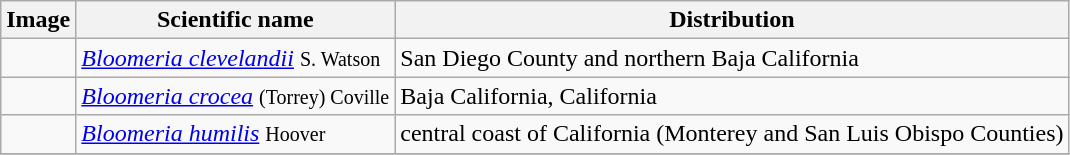<table class="wikitable">
<tr>
<th>Image</th>
<th>Scientific name</th>
<th>Distribution</th>
</tr>
<tr>
<td></td>
<td><em><a href='#'>Bloomeria clevelandii</a></em> <small>S. Watson</small></td>
<td>San Diego County and northern Baja California</td>
</tr>
<tr>
<td></td>
<td><em><a href='#'>Bloomeria crocea</a></em> <small>(Torrey) Coville</small></td>
<td>Baja California, California</td>
</tr>
<tr>
<td></td>
<td><em><a href='#'>Bloomeria humilis</a></em> <small>Hoover</small></td>
<td>central coast of California (Monterey and San Luis Obispo Counties)</td>
</tr>
<tr>
</tr>
</table>
